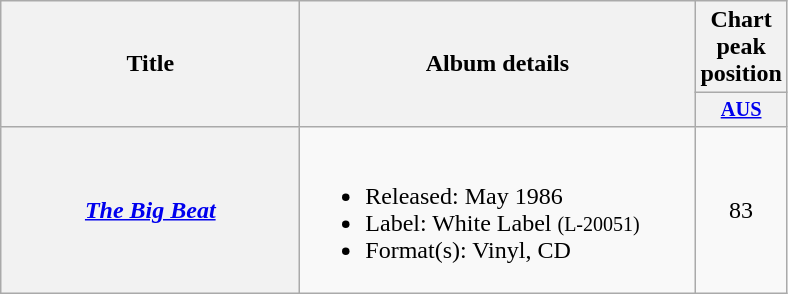<table class="wikitable plainrowheaders" border="1">
<tr>
<th scope="col" rowspan="2" style="width:12em;">Title</th>
<th scope="col" rowspan="2" style="width:16em;">Album details</th>
<th colspan="1">Chart peak position</th>
</tr>
<tr>
<th style="width:3em;font-size:85%"><a href='#'>AUS</a><br></th>
</tr>
<tr>
<th scope="row"><em><a href='#'>The Big Beat</a></em></th>
<td><br><ul><li>Released: May 1986</li><li>Label: White Label <small>(L-20051)</small></li><li>Format(s): Vinyl, CD</li></ul></td>
<td align="center">83</td>
</tr>
</table>
